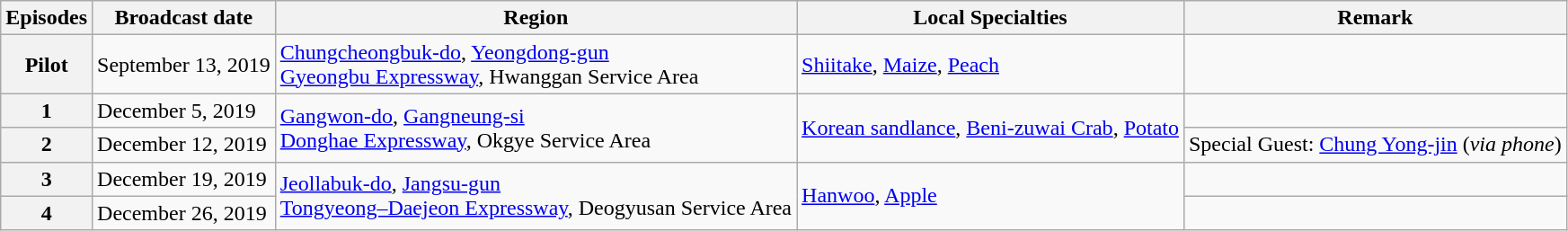<table class="wikitable">
<tr>
<th>Episodes</th>
<th>Broadcast date</th>
<th>Region</th>
<th>Local Specialties</th>
<th>Remark</th>
</tr>
<tr>
<th>Pilot</th>
<td>September 13, 2019</td>
<td><a href='#'>Chungcheongbuk-do</a>, <a href='#'>Yeongdong-gun</a><br><a href='#'>Gyeongbu Expressway</a>, Hwanggan Service Area</td>
<td><a href='#'>Shiitake</a>, <a href='#'>Maize</a>, <a href='#'>Peach</a></td>
<td></td>
</tr>
<tr>
<th>1</th>
<td>December 5, 2019</td>
<td rowspan="2"><a href='#'>Gangwon-do</a>, <a href='#'>Gangneung-si</a><br><a href='#'>Donghae Expressway</a>, Okgye Service Area</td>
<td rowspan="2"><a href='#'>Korean sandlance</a>, <a href='#'>Beni-zuwai Crab</a>, <a href='#'>Potato</a></td>
<td></td>
</tr>
<tr>
<th>2</th>
<td>December 12, 2019</td>
<td>Special Guest: <a href='#'>Chung Yong-jin</a> (<em>via phone</em>)</td>
</tr>
<tr>
<th>3</th>
<td>December 19, 2019</td>
<td rowspan="2"><a href='#'>Jeollabuk-do</a>, <a href='#'>Jangsu-gun</a><br><a href='#'>Tongyeong–Daejeon Expressway</a>, Deogyusan Service Area</td>
<td rowspan="2"><a href='#'>Hanwoo</a>, <a href='#'>Apple</a></td>
<td></td>
</tr>
<tr>
<th>4</th>
<td>December 26, 2019</td>
<td></td>
</tr>
</table>
